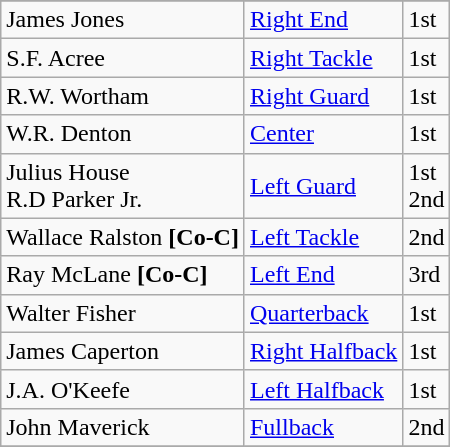<table class="wikitable">
<tr>
</tr>
<tr>
<td>James Jones</td>
<td><a href='#'>Right End</a></td>
<td>1st</td>
</tr>
<tr>
<td>S.F. Acree</td>
<td><a href='#'>Right Tackle</a></td>
<td>1st</td>
</tr>
<tr>
<td>R.W. Wortham</td>
<td><a href='#'>Right Guard</a></td>
<td>1st</td>
</tr>
<tr>
<td>W.R. Denton</td>
<td><a href='#'>Center</a></td>
<td>1st</td>
</tr>
<tr>
<td>Julius House<br>R.D Parker Jr.</td>
<td><a href='#'>Left Guard</a></td>
<td>1st<br>2nd</td>
</tr>
<tr>
<td>Wallace Ralston <strong>[Co-C]</strong></td>
<td><a href='#'>Left Tackle</a></td>
<td>2nd</td>
</tr>
<tr>
<td>Ray McLane <strong>[Co-C]</strong></td>
<td><a href='#'>Left End</a></td>
<td>3rd</td>
</tr>
<tr>
<td>Walter Fisher</td>
<td><a href='#'>Quarterback</a></td>
<td>1st</td>
</tr>
<tr>
<td>James Caperton</td>
<td><a href='#'>Right Halfback</a></td>
<td>1st</td>
</tr>
<tr>
<td>J.A. O'Keefe</td>
<td><a href='#'>Left Halfback</a></td>
<td>1st</td>
</tr>
<tr>
<td>John Maverick</td>
<td><a href='#'>Fullback</a></td>
<td>2nd</td>
</tr>
<tr>
</tr>
</table>
